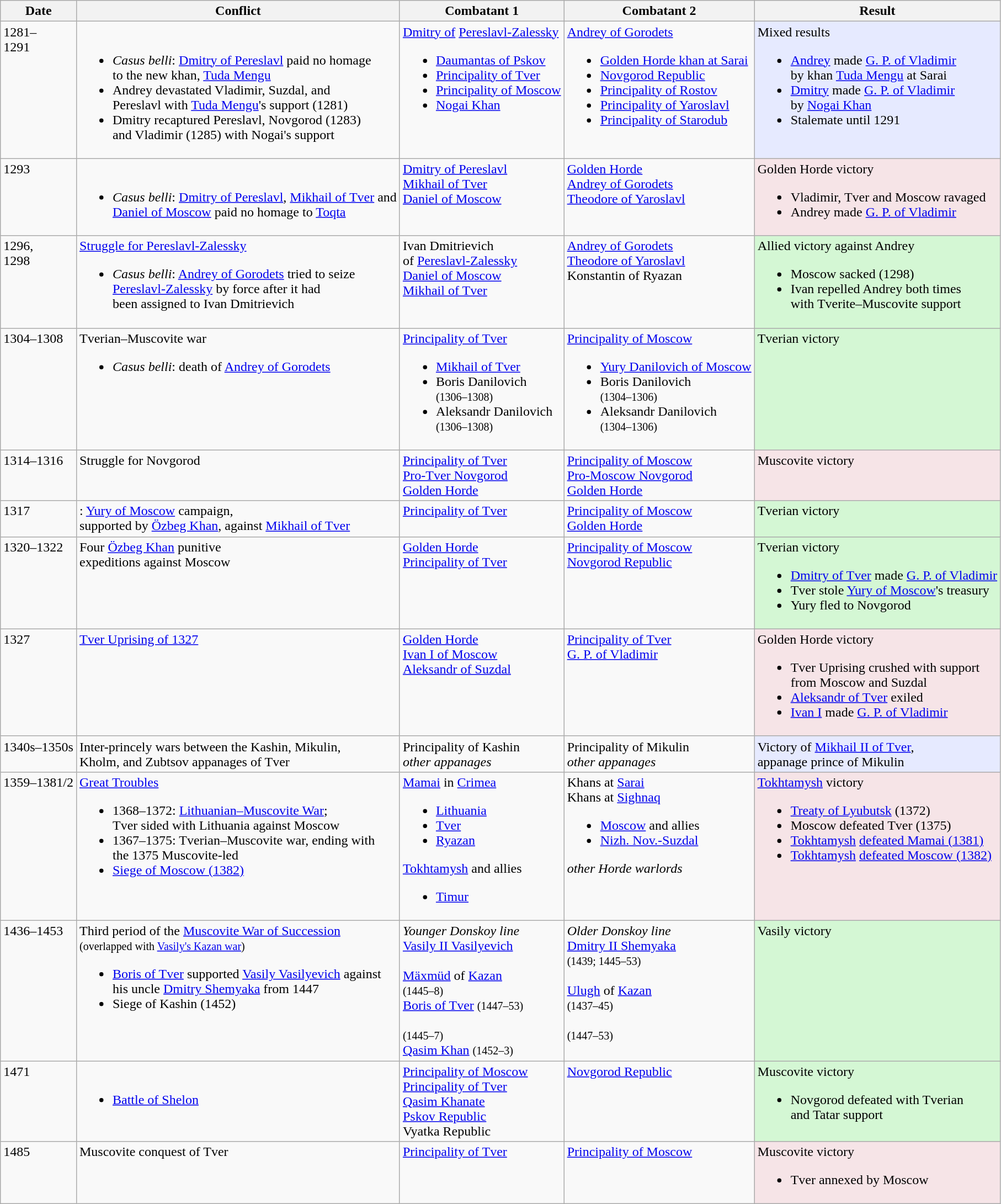<table class="wikitable sortable">
<tr>
<th>Date</th>
<th>Conflict</th>
<th>Combatant 1</th>
<th>Combatant 2</th>
<th>Result</th>
</tr>
<tr valign="top">
<td>1281–<br> 1291</td>
<td><br><ul><li><em>Casus belli</em>: <a href='#'>Dmitry of Pereslavl</a> paid no homage<br>to the new khan, <a href='#'>Tuda Mengu</a></li><li>Andrey devastated Vladimir, Suzdal, and<br>Pereslavl with <a href='#'>Tuda Mengu</a>'s support (1281)</li><li>Dmitry recaptured Pereslavl, Novgorod (1283)<br>and Vladimir (1285) with Nogai's support</li></ul></td>
<td><a href='#'>Dmitry of</a> <a href='#'>Pereslavl-Zalessky</a><br><ul><li><a href='#'>Daumantas of Pskov</a><br></li><li><a href='#'>Principality of Tver</a><br></li><li><a href='#'>Principality of Moscow</a><br></li><li><a href='#'>Nogai Khan</a></li></ul></td>
<td><a href='#'>Andrey of Gorodets</a><br><ul><li><a href='#'>Golden Horde khan at Sarai</a></li><li><a href='#'>Novgorod Republic</a></li><li><a href='#'>Principality of Rostov</a></li><li><a href='#'>Principality of Yaroslavl</a></li><li><a href='#'>Principality of Starodub</a><br></li></ul></td>
<td style="background:#E6EAFF">Mixed results<br><ul><li><a href='#'>Andrey</a> made <a href='#'>G. P. of Vladimir</a><br>by khan <a href='#'>Tuda Mengu</a> at Sarai</li><li><a href='#'>Dmitry</a> made <a href='#'>G. P. of Vladimir</a><br>by <a href='#'>Nogai Khan</a></li><li>Stalemate until 1291</li></ul></td>
</tr>
<tr valign="top">
<td>1293</td>
<td><br><ul><li><em>Casus belli</em>: <a href='#'>Dmitry of Pereslavl</a>, <a href='#'>Mikhail of Tver</a> and<br><a href='#'>Daniel of Moscow</a> paid no homage to <a href='#'>Toqta</a></li></ul></td>
<td><a href='#'>Dmitry of Pereslavl</a><br><a href='#'>Mikhail of Tver</a><br><a href='#'>Daniel of Moscow</a></td>
<td><a href='#'>Golden Horde</a><br><a href='#'>Andrey of Gorodets</a><br><a href='#'>Theodore of Yaroslavl</a></td>
<td style="background:#F6E4E7">Golden Horde victory<br><ul><li>Vladimir, Tver and Moscow ravaged</li><li>Andrey made <a href='#'>G. P. of Vladimir</a></li></ul></td>
</tr>
<tr valign="top">
<td>1296,<br>1298</td>
<td><a href='#'>Struggle for Pereslavl-Zalessky</a><br><ul><li><em>Casus belli</em>: <a href='#'>Andrey of Gorodets</a> tried to seize<br><a href='#'>Pereslavl-Zalessky</a> by force after it had<br>been assigned to Ivan Dmitrievich</li></ul></td>
<td>Ivan Dmitrievich<br>of <a href='#'>Pereslavl-Zalessky</a><br><a href='#'>Daniel of Moscow</a><br><a href='#'>Mikhail of Tver</a></td>
<td><a href='#'>Andrey of Gorodets</a><br><a href='#'>Theodore of Yaroslavl</a><br>Konstantin of Ryazan</td>
<td style="background:#D4F7D4">Allied victory against Andrey<br><ul><li>Moscow sacked (1298)</li><li>Ivan repelled Andrey both times<br>with Tverite–Muscovite support</li></ul></td>
</tr>
<tr valign="top">
<td>1304–1308</td>
<td>Tverian–Muscovite war<br><ul><li><em>Casus belli</em>: death of <a href='#'>Andrey of Gorodets</a></li></ul></td>
<td><a href='#'>Principality of Tver</a><br><ul><li><a href='#'>Mikhail of Tver</a></li><li>Boris Danilovich<br><small>(1306–1308)</small></li><li>Aleksandr Danilovich<br><small>(1306–1308)</small></li></ul></td>
<td><a href='#'>Principality of Moscow</a><br><ul><li><a href='#'>Yury Danilovich of Moscow</a></li><li>Boris Danilovich<br><small>(1304–1306)</small></li><li>Aleksandr Danilovich<br><small>(1304–1306)</small></li></ul></td>
<td style="background:#D4F7D4">Tverian victory</td>
</tr>
<tr valign="top">
<td>1314–1316</td>
<td>Struggle for Novgorod</td>
<td><a href='#'>Principality of Tver</a><br><a href='#'>Pro-Tver Novgorod</a><br><a href='#'>Golden Horde</a></td>
<td><a href='#'>Principality of Moscow</a><br><a href='#'>Pro-Moscow Novgorod</a><br><a href='#'>Golden Horde</a></td>
<td style="background:#F6E4E7">Muscovite victory</td>
</tr>
<tr valign="top">
<td>1317</td>
<td>: <a href='#'>Yury of Moscow</a> campaign,<br>supported by <a href='#'>Özbeg Khan</a>, against <a href='#'>Mikhail of Tver</a></td>
<td><a href='#'>Principality of Tver</a></td>
<td><a href='#'>Principality of Moscow</a><br><a href='#'>Golden Horde</a></td>
<td style="background:#D4F7D4">Tverian victory</td>
</tr>
<tr valign="top">
<td>1320–1322</td>
<td>Four <a href='#'>Özbeg Khan</a> punitive<br>expeditions against Moscow</td>
<td><a href='#'>Golden Horde</a><br><a href='#'>Principality of Tver</a></td>
<td><a href='#'>Principality of Moscow</a><br><a href='#'>Novgorod Republic</a></td>
<td style="background:#D4F7D4">Tverian victory<br><ul><li><a href='#'>Dmitry of Tver</a> made <a href='#'>G. P. of Vladimir</a></li><li>Tver stole <a href='#'>Yury of Moscow</a>'s treasury</li><li>Yury fled to Novgorod</li></ul></td>
</tr>
<tr valign="top">
<td>1327</td>
<td><a href='#'>Tver Uprising of 1327</a></td>
<td> <a href='#'>Golden Horde</a><br> <a href='#'>Ivan I of Moscow</a><br><a href='#'>Aleksandr of Suzdal</a></td>
<td> <a href='#'>Principality of Tver</a><br> <a href='#'>G. P. of Vladimir</a></td>
<td style="background:#F6E4E7">Golden Horde victory<br><ul><li>Tver Uprising crushed with support<br>from Moscow and Suzdal</li><li><a href='#'>Aleksandr of Tver</a> exiled</li><li><a href='#'>Ivan I</a> made <a href='#'>G. P. of Vladimir</a></li></ul></td>
</tr>
<tr valign="top">
<td>1340s–1350s</td>
<td>Inter-princely wars between the Kashin, Mikulin,<br>Kholm, and Zubtsov appanages of Tver</td>
<td>Principality of Kashin<br><em>other appanages</em></td>
<td>Principality of Mikulin<br><em>other appanages</em></td>
<td style="background:#E6EAFF">Victory of <a href='#'>Mikhail II of Tver</a>,<br>appanage prince of Mikulin</td>
</tr>
<tr valign="top">
<td>1359–1381/2</td>
<td><a href='#'>Great Troubles</a><br><ul><li>1368–1372: <a href='#'>Lithuanian–Muscovite War</a>;<br>Tver sided with Lithuania against Moscow</li><li>1367–1375: Tverian–Muscovite war, ending with<br> the 1375 Muscovite-led </li><li><a href='#'>Siege of Moscow (1382)</a></li></ul></td>
<td> <a href='#'>Mamai</a> in <a href='#'>Crimea</a><br><ul><li> <a href='#'>Lithuania</a></li><li> <a href='#'>Tver</a></li><li> <a href='#'>Ryazan</a></li></ul> <a href='#'>Tokhtamysh</a> and allies<ul><li> <a href='#'>Timur</a></li></ul></td>
<td> Khans at <a href='#'>Sarai</a><br> Khans at <a href='#'>Sighnaq</a><ul><li> <a href='#'>Moscow</a> and allies</li><li> <a href='#'>Nizh. Nov.-Suzdal</a></li></ul> <em>other Horde warlords</em></td>
<td style="background:#F6E4E7"><a href='#'>Tokhtamysh</a> victory<br><ul><li><a href='#'>Treaty of Lyubutsk</a> (1372)</li><li>Moscow defeated Tver (1375)</li><li><a href='#'>Tokhtamysh</a> <a href='#'>defeated Mamai (1381)</a></li><li><a href='#'>Tokhtamysh</a> <a href='#'>defeated Moscow (1382)</a></li></ul></td>
</tr>
<tr valign="top">
<td>1436–1453</td>
<td>Third period of the <a href='#'>Muscovite War of Succession</a><br><small>(overlapped with <a href='#'>Vasily's Kazan war</a>)</small><br><ul><li><a href='#'>Boris of Tver</a> supported <a href='#'>Vasily Vasilyevich</a> against<br>his uncle <a href='#'>Dmitry Shemyaka</a> from 1447</li><li>Siege of Kashin (1452)</li></ul></td>
<td><em>Younger Donskoy line</em><br> <a href='#'>Vasily II Vasilyevich</a><br><br> <a href='#'>Mäxmüd</a> of <a href='#'>Kazan</a><br><small>(1445–8)</small><br>
 <a href='#'>Boris of Tver</a> <small>(1447–53)</small><br><br><small>(1445–7)</small><br><a href='#'>Qasim Khan</a> <small>(1452–3)</small></td>
<td><em>Older Donskoy line</em><br> <a href='#'>Dmitry II Shemyaka</a><br><small>(1439; 1445–53)</small><br><br> <a href='#'>Ulugh</a> of <a href='#'>Kazan</a><br><small>(1437–45)</small><br>
<br><small>(1447–53)</small></td>
<td style="background:#D4F7D4">Vasily victory</td>
</tr>
<tr valign="top">
<td>1471</td>
<td><br><ul><li><a href='#'>Battle of Shelon</a></li></ul></td>
<td><a href='#'>Principality of Moscow</a><br><a href='#'>Principality of Tver</a><br><a href='#'>Qasim Khanate</a><br><a href='#'>Pskov Republic</a><br>Vyatka Republic</td>
<td><a href='#'>Novgorod Republic</a></td>
<td style="background:#D4F7D4">Muscovite victory<br><ul><li>Novgorod defeated with Tverian<br>and Tatar support</li></ul></td>
</tr>
<tr valign="top">
<td>1485</td>
<td>Muscovite conquest of Tver</td>
<td><a href='#'>Principality of Tver</a></td>
<td><a href='#'>Principality of Moscow</a></td>
<td style="background:#F6E4E7">Muscovite victory<br><ul><li>Tver annexed by Moscow</li></ul></td>
</tr>
</table>
